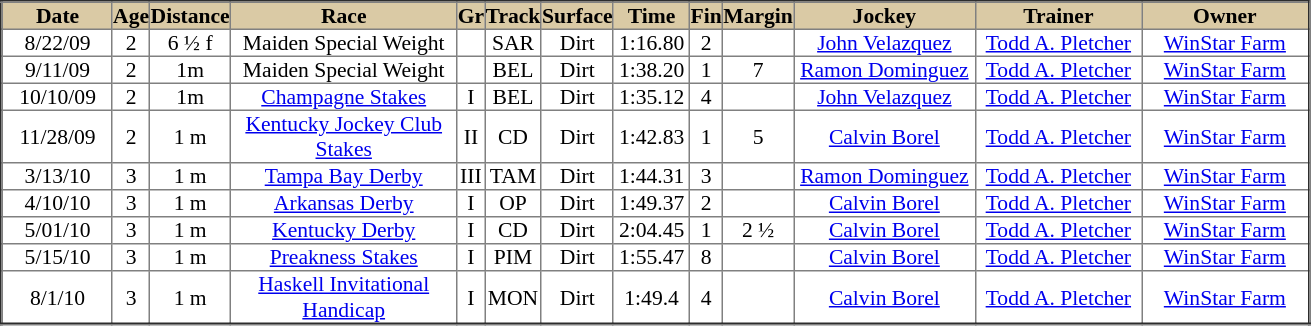<table class = "sortable" | border="2" cellpadding="0" style=" text-align:center; margin-left:1em; float:left ;border-collapse: collapse; font-size:90%">
<tr bgcolor="#DACAA5" align="center">
<td width="72px"><strong>Date</strong><br></td>
<td><strong>Age</strong><br></td>
<td><strong>Distance</strong><br></td>
<td width="150px"><strong>Race</strong><br></td>
<td><strong>Gr</strong><br></td>
<td><strong>Track</strong><br></td>
<td><strong>Surface</strong><br></td>
<td width="50px"><strong>Time</strong><br></td>
<td><strong>Fin</strong><br></td>
<td><strong>Margin</strong><br></td>
<td width="120px"><strong>Jockey</strong><br></td>
<td width="110px"><strong>Trainer</strong><br></td>
<td width="110px"><strong>Owner</strong><br></td>
</tr>
<tr>
<td>8/22/09</td>
<td>2</td>
<td>6 ½ f</td>
<td>Maiden Special Weight</td>
<td></td>
<td>SAR</td>
<td>Dirt</td>
<td>1:16.80</td>
<td>2</td>
<td></td>
<td><a href='#'>John Velazquez</a></td>
<td><a href='#'>Todd A. Pletcher</a></td>
<td><a href='#'>WinStar Farm</a></td>
</tr>
<tr>
<td>9/11/09</td>
<td>2</td>
<td>1m</td>
<td>Maiden Special Weight</td>
<td></td>
<td>BEL</td>
<td>Dirt</td>
<td>1:38.20</td>
<td>1</td>
<td>7</td>
<td><a href='#'>Ramon Dominguez</a></td>
<td><a href='#'>Todd A. Pletcher</a></td>
<td><a href='#'>WinStar Farm</a></td>
</tr>
<tr>
<td>10/10/09</td>
<td>2</td>
<td>1m</td>
<td><a href='#'>Champagne Stakes</a></td>
<td>I</td>
<td>BEL</td>
<td>Dirt</td>
<td>1:35.12</td>
<td>4</td>
<td></td>
<td><a href='#'>John Velazquez</a></td>
<td><a href='#'>Todd A. Pletcher</a></td>
<td><a href='#'>WinStar Farm</a></td>
</tr>
<tr>
<td>11/28/09</td>
<td>2</td>
<td>1 m</td>
<td><a href='#'>Kentucky Jockey Club Stakes</a></td>
<td>II</td>
<td>CD</td>
<td>Dirt</td>
<td>1:42.83</td>
<td>1</td>
<td>5</td>
<td><a href='#'>Calvin Borel</a></td>
<td><a href='#'>Todd A. Pletcher</a></td>
<td><a href='#'>WinStar Farm</a></td>
</tr>
<tr>
<td>3/13/10</td>
<td>3</td>
<td>1 m</td>
<td><a href='#'>Tampa Bay Derby</a></td>
<td>III</td>
<td>TAM</td>
<td>Dirt</td>
<td>1:44.31</td>
<td>3</td>
<td></td>
<td><a href='#'>Ramon Dominguez</a></td>
<td><a href='#'>Todd A. Pletcher</a></td>
<td><a href='#'>WinStar Farm</a></td>
</tr>
<tr>
<td>4/10/10</td>
<td>3</td>
<td>1 m</td>
<td><a href='#'>Arkansas Derby</a></td>
<td>I</td>
<td>OP</td>
<td>Dirt</td>
<td>1:49.37</td>
<td>2</td>
<td></td>
<td><a href='#'>Calvin Borel</a></td>
<td><a href='#'>Todd A. Pletcher</a></td>
<td><a href='#'>WinStar Farm</a></td>
</tr>
<tr>
<td>5/01/10</td>
<td>3</td>
<td>1 m</td>
<td><a href='#'>Kentucky Derby</a></td>
<td>I</td>
<td>CD</td>
<td>Dirt</td>
<td>2:04.45</td>
<td>1</td>
<td>2 ½</td>
<td><a href='#'>Calvin Borel</a></td>
<td><a href='#'>Todd A. Pletcher</a></td>
<td><a href='#'>WinStar Farm</a></td>
</tr>
<tr>
<td>5/15/10</td>
<td>3</td>
<td>1 m</td>
<td><a href='#'>Preakness Stakes</a></td>
<td>I</td>
<td>PIM</td>
<td>Dirt</td>
<td>1:55.47</td>
<td>8</td>
<td></td>
<td><a href='#'>Calvin Borel</a></td>
<td><a href='#'>Todd A. Pletcher</a></td>
<td><a href='#'>WinStar Farm</a></td>
</tr>
<tr>
<td>8/1/10</td>
<td>3</td>
<td>1 m</td>
<td><a href='#'>Haskell Invitational Handicap</a></td>
<td>I</td>
<td>MON</td>
<td>Dirt</td>
<td>1:49.4</td>
<td>4</td>
<td></td>
<td><a href='#'>Calvin Borel</a></td>
<td><a href='#'>Todd A. Pletcher</a></td>
<td><a href='#'>WinStar Farm</a></td>
</tr>
</table>
